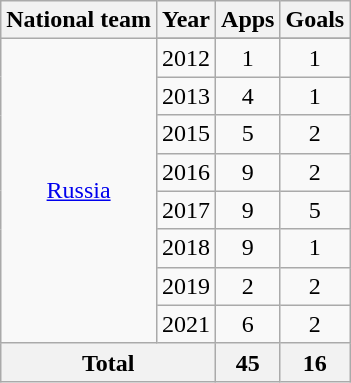<table class="wikitable" style="text-align:center">
<tr>
<th>National team</th>
<th>Year</th>
<th>Apps</th>
<th>Goals</th>
</tr>
<tr>
<td rowspan=9 valign="center"><a href='#'>Russia</a></td>
</tr>
<tr>
<td>2012</td>
<td>1</td>
<td>1</td>
</tr>
<tr>
<td>2013</td>
<td>4</td>
<td>1</td>
</tr>
<tr>
<td>2015</td>
<td>5</td>
<td>2</td>
</tr>
<tr>
<td>2016</td>
<td>9</td>
<td>2</td>
</tr>
<tr>
<td>2017</td>
<td>9</td>
<td>5</td>
</tr>
<tr>
<td>2018</td>
<td>9</td>
<td>1</td>
</tr>
<tr>
<td>2019</td>
<td>2</td>
<td>2</td>
</tr>
<tr>
<td>2021</td>
<td>6</td>
<td>2</td>
</tr>
<tr>
<th colspan=2>Total</th>
<th>45</th>
<th>16</th>
</tr>
</table>
